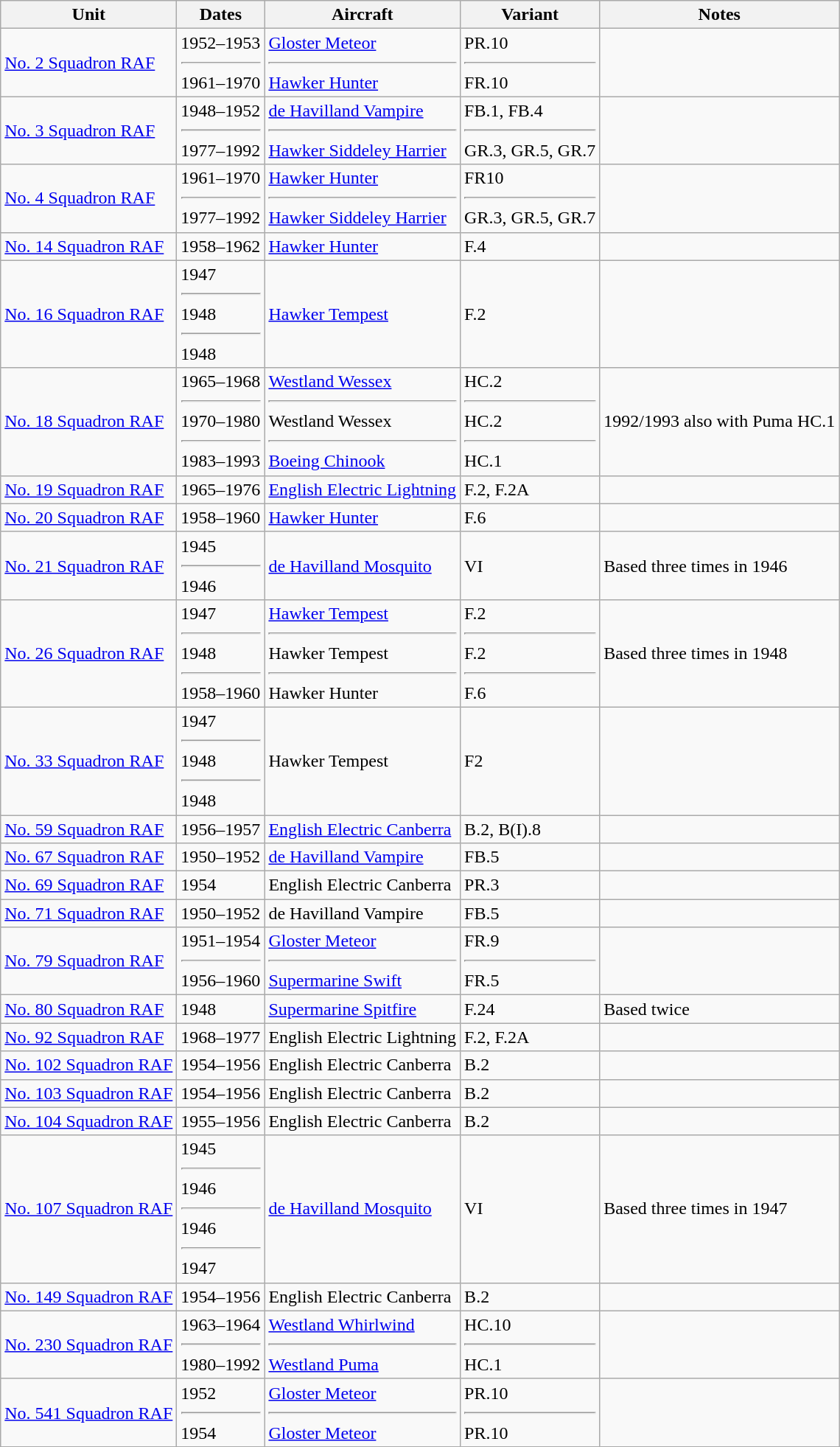<table class="wikitable">
<tr>
<th>Unit</th>
<th>Dates</th>
<th>Aircraft</th>
<th>Variant</th>
<th>Notes</th>
</tr>
<tr>
<td><a href='#'>No. 2 Squadron RAF</a></td>
<td>1952–1953<hr>1961–1970</td>
<td><a href='#'>Gloster Meteor</a><hr><a href='#'>Hawker Hunter</a></td>
<td>PR.10<hr>FR.10</td>
<td></td>
</tr>
<tr>
<td><a href='#'>No. 3 Squadron RAF</a></td>
<td>1948–1952<hr>1977–1992</td>
<td><a href='#'>de Havilland Vampire</a><hr><a href='#'>Hawker Siddeley Harrier</a></td>
<td>FB.1, FB.4<hr>GR.3, GR.5, GR.7</td>
<td></td>
</tr>
<tr>
<td><a href='#'>No. 4 Squadron RAF</a></td>
<td>1961–1970<hr>1977–1992</td>
<td><a href='#'>Hawker Hunter</a><hr><a href='#'>Hawker Siddeley Harrier</a></td>
<td>FR10<hr>GR.3, GR.5, GR.7</td>
<td></td>
</tr>
<tr>
<td><a href='#'>No. 14 Squadron RAF</a></td>
<td>1958–1962</td>
<td><a href='#'>Hawker Hunter</a></td>
<td>F.4</td>
<td></td>
</tr>
<tr>
<td><a href='#'>No. 16 Squadron RAF</a></td>
<td>1947<hr>1948<hr>1948</td>
<td><a href='#'>Hawker Tempest</a></td>
<td>F.2</td>
<td></td>
</tr>
<tr>
<td><a href='#'>No. 18 Squadron RAF</a></td>
<td>1965–1968<hr>1970–1980<hr>1983–1993</td>
<td><a href='#'>Westland Wessex</a><hr>Westland Wessex<hr><a href='#'>Boeing Chinook</a></td>
<td>HC.2<hr>HC.2<hr>HC.1</td>
<td>1992/1993 also with Puma HC.1</td>
</tr>
<tr>
<td><a href='#'>No. 19 Squadron RAF</a></td>
<td>1965–1976</td>
<td><a href='#'>English Electric Lightning</a></td>
<td>F.2, F.2A</td>
<td></td>
</tr>
<tr>
<td><a href='#'>No. 20 Squadron RAF</a></td>
<td>1958–1960</td>
<td><a href='#'>Hawker Hunter</a></td>
<td>F.6</td>
<td></td>
</tr>
<tr>
<td><a href='#'>No. 21 Squadron RAF</a></td>
<td>1945<hr>1946</td>
<td><a href='#'>de Havilland Mosquito</a></td>
<td>VI</td>
<td>Based three times in 1946</td>
</tr>
<tr>
<td><a href='#'>No. 26 Squadron RAF</a></td>
<td>1947<hr>1948<hr>1958–1960</td>
<td><a href='#'>Hawker Tempest</a><hr>Hawker Tempest<hr>Hawker Hunter</td>
<td>F.2<hr>F.2<hr>F.6</td>
<td>Based three times in 1948</td>
</tr>
<tr>
<td><a href='#'>No. 33 Squadron RAF</a></td>
<td>1947<hr>1948<hr>1948</td>
<td>Hawker Tempest</td>
<td>F2</td>
<td></td>
</tr>
<tr>
<td><a href='#'>No. 59 Squadron RAF</a></td>
<td>1956–1957</td>
<td><a href='#'>English Electric Canberra</a></td>
<td>B.2, B(I).8</td>
<td></td>
</tr>
<tr>
<td><a href='#'>No. 67 Squadron RAF</a></td>
<td>1950–1952</td>
<td><a href='#'>de Havilland Vampire</a></td>
<td>FB.5</td>
<td></td>
</tr>
<tr>
<td><a href='#'>No. 69 Squadron RAF</a></td>
<td>1954</td>
<td>English Electric Canberra</td>
<td>PR.3</td>
<td></td>
</tr>
<tr>
<td><a href='#'>No. 71 Squadron RAF</a></td>
<td>1950–1952</td>
<td>de Havilland Vampire</td>
<td>FB.5</td>
<td></td>
</tr>
<tr>
<td><a href='#'>No. 79 Squadron RAF</a></td>
<td>1951–1954<hr>1956–1960</td>
<td><a href='#'>Gloster Meteor</a><hr><a href='#'>Supermarine Swift</a></td>
<td>FR.9<hr>FR.5</td>
<td></td>
</tr>
<tr>
<td><a href='#'>No. 80 Squadron RAF</a></td>
<td>1948</td>
<td><a href='#'>Supermarine Spitfire</a></td>
<td>F.24</td>
<td>Based twice</td>
</tr>
<tr>
<td><a href='#'>No. 92 Squadron RAF</a></td>
<td>1968–1977</td>
<td>English Electric Lightning</td>
<td>F.2, F.2A</td>
<td></td>
</tr>
<tr>
<td><a href='#'>No. 102 Squadron RAF</a></td>
<td>1954–1956</td>
<td>English Electric Canberra</td>
<td>B.2</td>
<td></td>
</tr>
<tr>
<td><a href='#'>No. 103 Squadron RAF</a></td>
<td>1954–1956</td>
<td>English Electric Canberra</td>
<td>B.2</td>
<td></td>
</tr>
<tr>
<td><a href='#'>No. 104 Squadron RAF</a></td>
<td>1955–1956</td>
<td>English Electric Canberra</td>
<td>B.2</td>
<td></td>
</tr>
<tr>
<td><a href='#'>No. 107 Squadron RAF</a></td>
<td>1945<hr>1946<hr>1946<hr>1947</td>
<td><a href='#'>de Havilland Mosquito</a></td>
<td>VI</td>
<td>Based three times in 1947</td>
</tr>
<tr>
<td><a href='#'>No. 149 Squadron RAF</a></td>
<td>1954–1956</td>
<td>English Electric Canberra</td>
<td>B.2</td>
<td></td>
</tr>
<tr>
<td><a href='#'>No. 230 Squadron RAF</a></td>
<td>1963–1964<hr>1980–1992</td>
<td><a href='#'>Westland Whirlwind</a><hr><a href='#'>Westland Puma</a></td>
<td>HC.10<hr>HC.1</td>
<td></td>
</tr>
<tr>
<td><a href='#'>No. 541 Squadron RAF</a></td>
<td>1952<hr>1954</td>
<td><a href='#'>Gloster Meteor</a><hr><a href='#'>Gloster Meteor</a></td>
<td>PR.10<hr>PR.10</td>
<td></td>
</tr>
</table>
